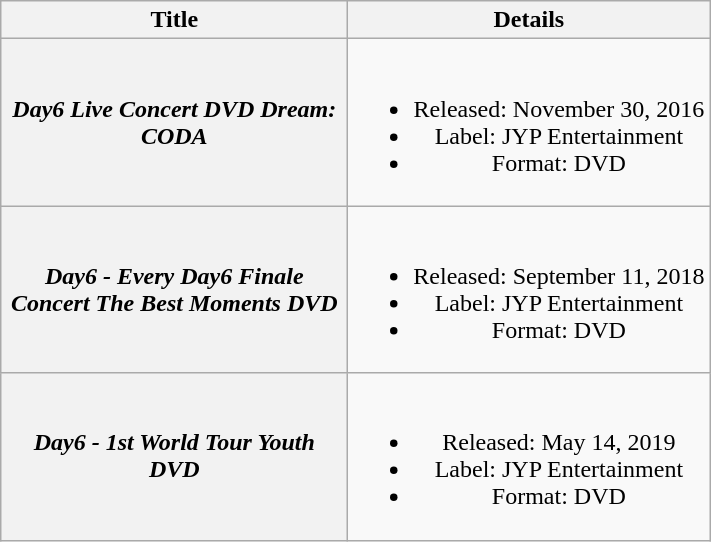<table class="wikitable plainrowheaders" style="text-align:center">
<tr>
<th scope="col" style="width:14em">Title</th>
<th scope="col">Details</th>
</tr>
<tr>
<th scope="row"><em>Day6 Live Concert DVD Dream: CODA</em></th>
<td><br><ul><li>Released: November 30, 2016</li><li>Label: JYP Entertainment</li><li>Format: DVD</li></ul></td>
</tr>
<tr>
<th scope="row"><em>Day6 - Every Day6 Finale Concert The Best Moments DVD</em></th>
<td><br><ul><li>Released: September 11, 2018</li><li>Label: JYP Entertainment</li><li>Format: DVD</li></ul></td>
</tr>
<tr>
<th scope="row"><em>Day6 - 1st World Tour Youth DVD</em></th>
<td><br><ul><li>Released: May 14, 2019</li><li>Label: JYP Entertainment</li><li>Format: DVD</li></ul></td>
</tr>
</table>
